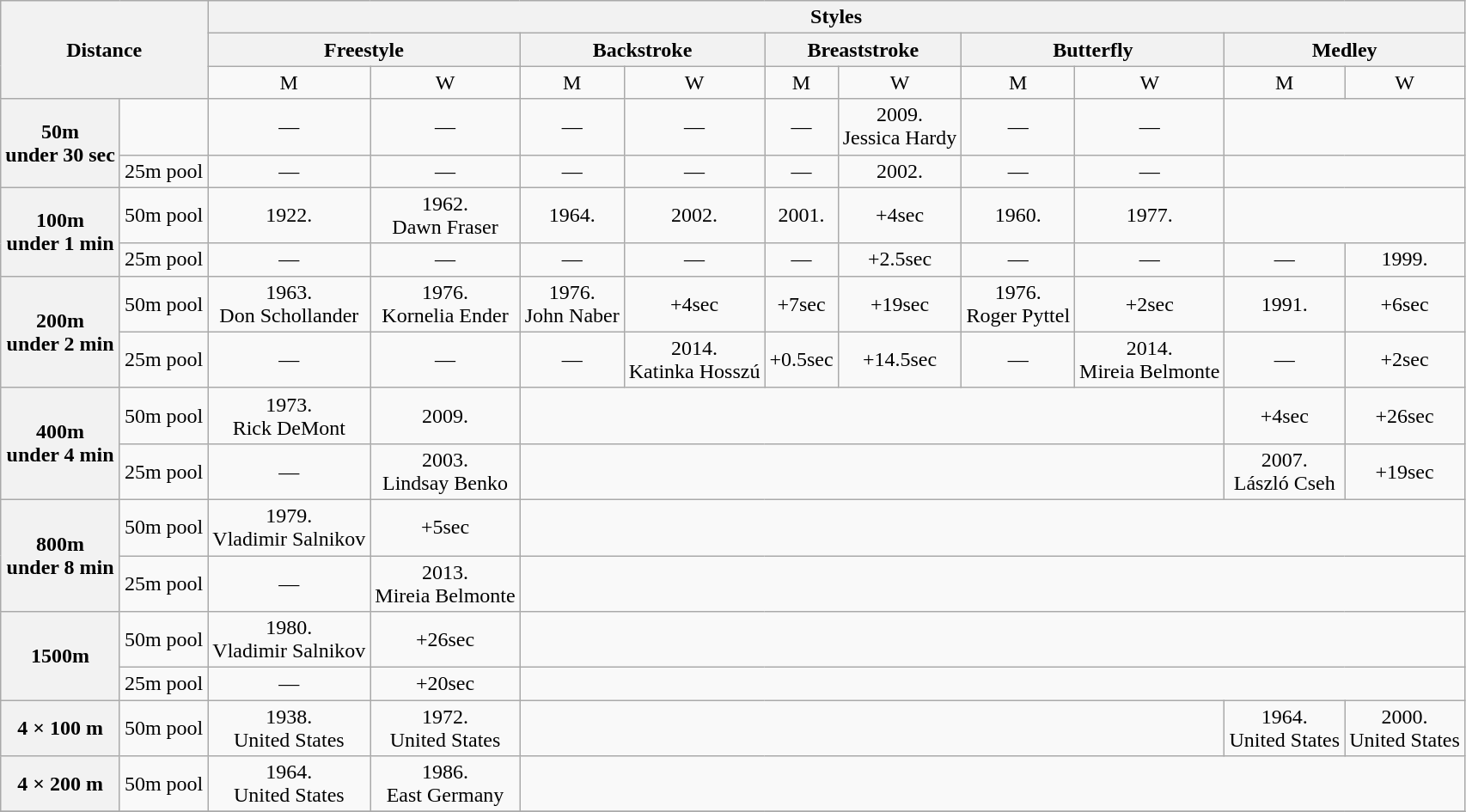<table class="wikitable" style="text-align:center">
<tr>
<th rowspan="3" colspan="2">Distance</th>
<th colspan="10">Styles</th>
</tr>
<tr>
<th colspan="2">Freestyle</th>
<th colspan="2">Backstroke</th>
<th colspan="2">Breaststroke</th>
<th colspan="2">Butterfly</th>
<th colspan="2">Medley</th>
</tr>
<tr>
<td>M</td>
<td>W</td>
<td>M</td>
<td>W</td>
<td>M</td>
<td>W</td>
<td>M</td>
<td>W</td>
<td>M</td>
<td>W</td>
</tr>
<tr>
<th rowspan="2">50m<br>under 30 sec</th>
<td></td>
<td>—</td>
<td>—</td>
<td>—</td>
<td>—</td>
<td>—</td>
<td>2009.<br>Jessica Hardy</td>
<td>—</td>
<td>—</td>
<td colspan="2"></td>
</tr>
<tr>
<td>25m pool</td>
<td>—</td>
<td>—</td>
<td>—</td>
<td>—</td>
<td>—</td>
<td>2002.<br></td>
<td>—</td>
<td>—</td>
<td colspan="2"></td>
</tr>
<tr>
<th rowspan="2">100m<br>under 1 min</th>
<td>50m pool</td>
<td>1922.<br></td>
<td>1962.<br>Dawn Fraser</td>
<td>1964.<br></td>
<td>2002.<br></td>
<td>2001.<br></td>
<td>+4sec</td>
<td>1960.<br></td>
<td>1977.<br></td>
<td colspan="2"></td>
</tr>
<tr>
<td>25m pool</td>
<td>—</td>
<td>—</td>
<td>—</td>
<td>—</td>
<td>—</td>
<td>+2.5sec</td>
<td>—</td>
<td>—</td>
<td>—</td>
<td>1999.<br></td>
</tr>
<tr>
<th rowspan="2">200m<br>under 2 min</th>
<td>50m pool</td>
<td>1963.<br>Don Schollander</td>
<td>1976.<br>Kornelia Ender</td>
<td>1976.<br>John Naber</td>
<td>+4sec</td>
<td>+7sec</td>
<td>+19sec</td>
<td>1976.<br>Roger Pyttel</td>
<td>+2sec</td>
<td>1991.<br></td>
<td>+6sec</td>
</tr>
<tr>
<td>25m pool</td>
<td>—</td>
<td>—</td>
<td>—</td>
<td>2014.<br>Katinka Hosszú</td>
<td>+0.5sec</td>
<td>+14.5sec</td>
<td>—</td>
<td>2014.<br>Mireia Belmonte</td>
<td>—</td>
<td>+2sec</td>
</tr>
<tr>
<th rowspan="2">400m<br>under 4 min</th>
<td>50m pool</td>
<td>1973.<br>Rick DeMont</td>
<td>2009.<br></td>
<td colspan="6"></td>
<td>+4sec</td>
<td>+26sec</td>
</tr>
<tr>
<td>25m pool</td>
<td>—</td>
<td>2003.<br>Lindsay Benko</td>
<td colspan="6"></td>
<td>2007.<br>László Cseh</td>
<td>+19sec</td>
</tr>
<tr>
<th rowspan="2">800m<br>under 8 min</th>
<td>50m pool</td>
<td>1979.<br>Vladimir Salnikov</td>
<td>+5sec</td>
<td colspan="8"></td>
</tr>
<tr>
<td>25m pool</td>
<td>—</td>
<td>2013.<br>Mireia Belmonte</td>
<td colspan="8"></td>
</tr>
<tr>
<th rowspan="2">1500m<br></th>
<td>50m pool</td>
<td>1980.<br>Vladimir Salnikov</td>
<td>+26sec</td>
<td colspan="8"></td>
</tr>
<tr>
<td>25m pool</td>
<td>—</td>
<td>+20sec</td>
<td colspan="8"></td>
</tr>
<tr>
<th rowspan="1">4 × 100 m<br></th>
<td>50m pool</td>
<td>1938.<br>United States</td>
<td>1972.<br>United States</td>
<td colspan="6"></td>
<td>1964.<br>United States</td>
<td>2000.<br>United States</td>
</tr>
<tr>
<th rowspan="1">4 × 200 m<br></th>
<td>50m pool</td>
<td>1964.<br>United States</td>
<td>1986.<br>East Germany</td>
<td colspan="8"></td>
</tr>
<tr>
</tr>
</table>
